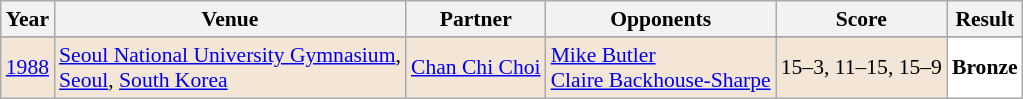<table class="sortable wikitable" style="font-size: 90%;">
<tr>
<th>Year</th>
<th>Venue</th>
<th>Partner</th>
<th>Opponents</th>
<th>Score</th>
<th>Result</th>
</tr>
<tr>
</tr>
<tr style="background:#F3E6D7">
<td align="center"><a href='#'>1988</a></td>
<td align="left"><a href='#'>Seoul National University Gymnasium</a>,<br><a href='#'>Seoul</a>, <a href='#'>South Korea</a></td>
<td align="left"> <a href='#'>Chan Chi Choi</a></td>
<td align="left"> <a href='#'>Mike Butler</a><br>  <a href='#'>Claire Backhouse-Sharpe</a></td>
<td align="left">15–3, 11–15, 15–9</td>
<td style="text-align:left; background:white"> <strong>Bronze</strong></td>
</tr>
</table>
